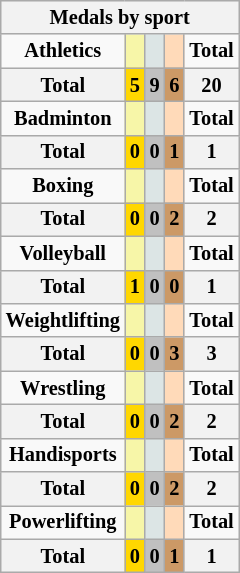<table class="wikitable" style="font-size:85%; text-align:center;">
<tr style="background:#efefef;">
<th colspan=5><strong>Medals by sport</strong></th>
</tr>
<tr>
<td><strong>Athletics</strong></td>
<td style="background:#f7f6a8;"></td>
<td style="background:#dce5e5;"></td>
<td style="background:#ffdab9;"></td>
<td><strong>Total</strong></td>
</tr>
<tr>
<th><strong>Total</strong></th>
<th style="background:gold;"><strong>5</strong></th>
<th style="background:silver;"><strong>9</strong></th>
<th style="background:#c96;"><strong>6</strong></th>
<th><strong>20</strong></th>
</tr>
<tr>
<td><strong>Badminton</strong></td>
<td style="background:#f7f6a8;"></td>
<td style="background:#dce5e5;"></td>
<td style="background:#ffdab9;"></td>
<td><strong>Total</strong></td>
</tr>
<tr>
<th><strong>Total</strong></th>
<th style="background:gold;"><strong>0</strong></th>
<th style="background:silver;"><strong>0</strong></th>
<th style="background:#c96;"><strong>1</strong></th>
<th><strong>1</strong></th>
</tr>
<tr>
<td><strong>Boxing</strong></td>
<td style="background:#f7f6a8;"></td>
<td style="background:#dce5e5;"></td>
<td style="background:#ffdab9;"></td>
<td><strong>Total</strong></td>
</tr>
<tr>
<th><strong>Total</strong></th>
<th style="background:gold;"><strong>0</strong></th>
<th style="background:silver;"><strong>0</strong></th>
<th style="background:#c96;"><strong>2</strong></th>
<th><strong>2</strong></th>
</tr>
<tr>
<td><strong>Volleyball</strong></td>
<td style="background:#f7f6a8;"></td>
<td style="background:#dce5e5;"></td>
<td style="background:#ffdab9;"></td>
<td><strong>Total</strong></td>
</tr>
<tr>
<th><strong>Total</strong></th>
<th style="background:gold;"><strong>1</strong></th>
<th style="background:silver;"><strong>0</strong></th>
<th style="background:#c96;"><strong>0</strong></th>
<th><strong>1</strong></th>
</tr>
<tr>
<td><strong>Weightlifting</strong></td>
<td style="background:#f7f6a8;"></td>
<td style="background:#dce5e5;"></td>
<td style="background:#ffdab9;"></td>
<td><strong>Total</strong></td>
</tr>
<tr>
<th><strong>Total</strong></th>
<th style="background:gold;"><strong>0</strong></th>
<th style="background:silver;"><strong>0</strong></th>
<th style="background:#c96;"><strong>3</strong></th>
<th><strong>3</strong></th>
</tr>
<tr>
<td><strong>Wrestling</strong></td>
<td style="background:#f7f6a8;"></td>
<td style="background:#dce5e5;"></td>
<td style="background:#ffdab9;"></td>
<td><strong>Total</strong></td>
</tr>
<tr>
<th><strong>Total</strong></th>
<th style="background:gold;"><strong>0</strong></th>
<th style="background:silver;"><strong>0</strong></th>
<th style="background:#c96;"><strong>2</strong></th>
<th><strong>2</strong></th>
</tr>
<tr>
<td><strong>Handisports</strong></td>
<td style="background:#f7f6a8;"></td>
<td style="background:#dce5e5;"></td>
<td style="background:#ffdab9;"></td>
<td><strong>Total</strong></td>
</tr>
<tr>
<th><strong>Total</strong></th>
<th style="background:gold;"><strong>0</strong></th>
<th style="background:silver;"><strong>0</strong></th>
<th style="background:#c96;"><strong>2</strong></th>
<th><strong>2</strong></th>
</tr>
<tr>
<td><strong>Powerlifting</strong></td>
<td style="background:#f7f6a8;"></td>
<td style="background:#dce5e5;"></td>
<td style="background:#ffdab9;"></td>
<td><strong>Total</strong></td>
</tr>
<tr>
<th><strong>Total</strong></th>
<th style="background:gold;"><strong>0</strong></th>
<th style="background:silver;"><strong>0</strong></th>
<th style="background:#c96;"><strong>1</strong></th>
<th><strong>1</strong></th>
</tr>
</table>
